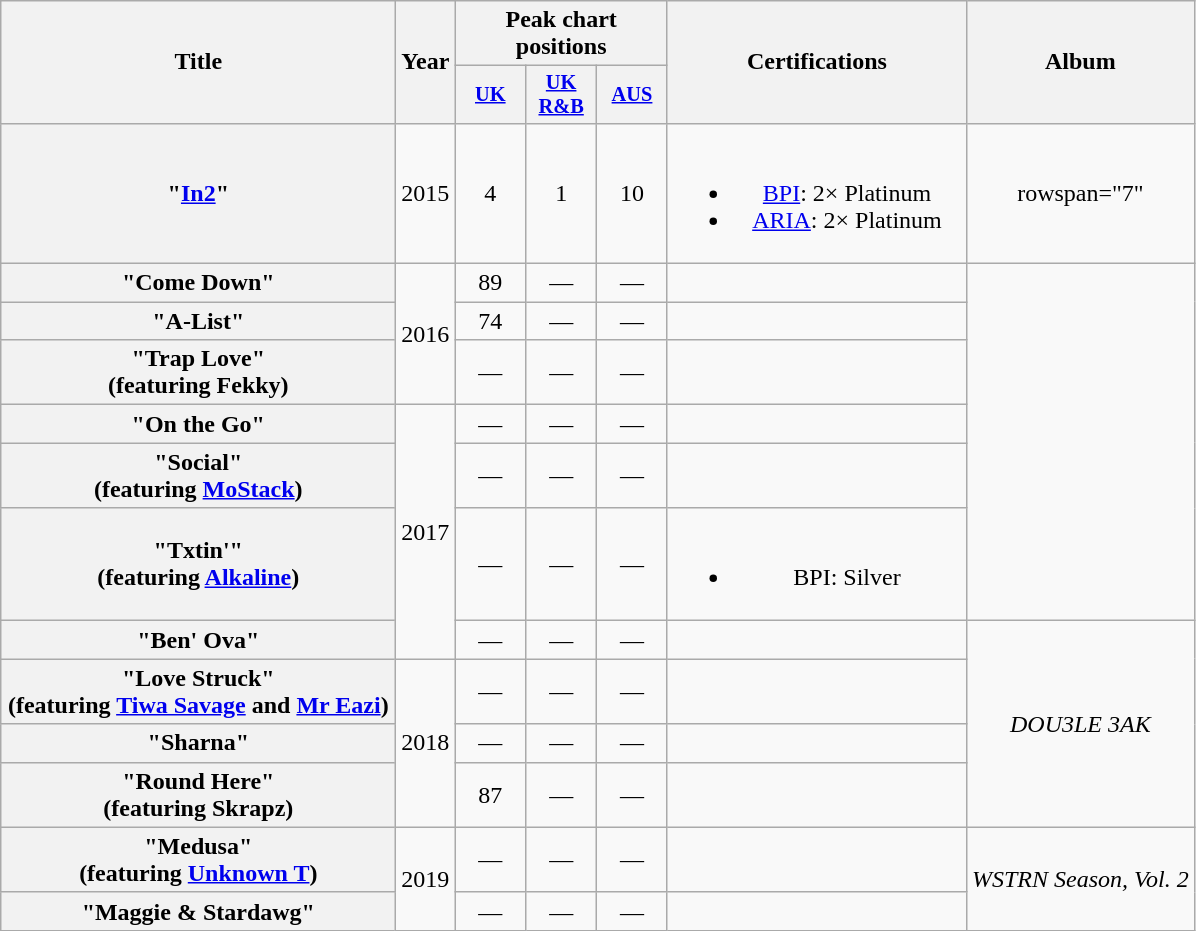<table class="wikitable plainrowheaders" style="text-align:center;" border="1">
<tr>
<th scope="col" rowspan="2" style="width:16em;">Title</th>
<th scope="col" rowspan="2" style="width:1em;">Year</th>
<th scope="col" colspan="3">Peak chart positions</th>
<th scope="col" rowspan="2" style="width:12em;">Certifications</th>
<th scope="col" rowspan="2">Album</th>
</tr>
<tr>
<th scope="col" style="width:3em;font-size:85%;"><a href='#'>UK</a><br></th>
<th scope="col" style="width:3em;font-size:85%;"><a href='#'>UK R&B</a><br></th>
<th scope="col" style="width:3em;font-size:85%;"><a href='#'>AUS</a><br></th>
</tr>
<tr>
<th scope="row">"<a href='#'>In2</a>"</th>
<td>2015</td>
<td>4</td>
<td>1</td>
<td>10</td>
<td><br><ul><li><a href='#'>BPI</a>: 2× Platinum</li><li><a href='#'>ARIA</a>: 2× Platinum</li></ul></td>
<td>rowspan="7" </td>
</tr>
<tr>
<th scope="row">"Come Down"</th>
<td rowspan="3">2016</td>
<td>89</td>
<td>—</td>
<td>—</td>
<td></td>
</tr>
<tr>
<th scope="row">"A-List"</th>
<td>74</td>
<td>—</td>
<td>—</td>
<td></td>
</tr>
<tr>
<th scope="row">"Trap Love"<br><span>(featuring Fekky)</span></th>
<td>—</td>
<td>—</td>
<td>—</td>
<td></td>
</tr>
<tr>
<th scope="row">"On the Go"</th>
<td rowspan="4">2017</td>
<td>—</td>
<td>—</td>
<td>—</td>
<td></td>
</tr>
<tr>
<th scope="row">"Social"<br><span>(featuring <a href='#'>MoStack</a>)</span></th>
<td>—</td>
<td>—</td>
<td>—</td>
<td></td>
</tr>
<tr>
<th scope="row">"Txtin'"<br><span>(featuring <a href='#'>Alkaline</a>)</span></th>
<td>—</td>
<td>—</td>
<td>—</td>
<td><br><ul><li>BPI: Silver</li></ul></td>
</tr>
<tr>
<th scope="row">"Ben' Ova"</th>
<td>—</td>
<td>—</td>
<td>—</td>
<td></td>
<td rowspan="4"><em>DOU3LE 3AK</em></td>
</tr>
<tr>
<th scope="row">"Love Struck"<br><span>(featuring <a href='#'>Tiwa Savage</a> and <a href='#'>Mr Eazi</a>)</span></th>
<td rowspan="3">2018</td>
<td>—</td>
<td>—</td>
<td>—</td>
<td></td>
</tr>
<tr>
<th scope="row">"Sharna"</th>
<td>—</td>
<td>—</td>
<td>—</td>
<td></td>
</tr>
<tr>
<th scope="row">"Round Here"<br><span>(featuring Skrapz)</span></th>
<td>87</td>
<td>—</td>
<td>—</td>
<td></td>
</tr>
<tr>
<th scope="row">"Medusa"<br><span>(featuring <a href='#'>Unknown T</a>)</span></th>
<td rowspan="2">2019</td>
<td>—</td>
<td>—</td>
<td>—</td>
<td></td>
<td rowspan="2"><em>WSTRN Season, Vol. 2</em></td>
</tr>
<tr>
<th scope="row">"Maggie & Stardawg"</th>
<td>—</td>
<td>—</td>
<td>—</td>
<td></td>
</tr>
</table>
